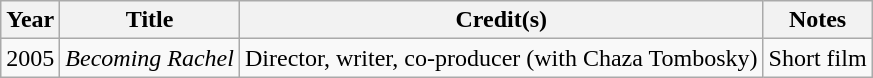<table class="wikitable">
<tr>
<th>Year</th>
<th>Title</th>
<th>Credit(s)</th>
<th>Notes</th>
</tr>
<tr>
<td>2005</td>
<td><em>Becoming Rachel</em></td>
<td>Director, writer, co-producer (with Chaza Tombosky)</td>
<td>Short film</td>
</tr>
</table>
